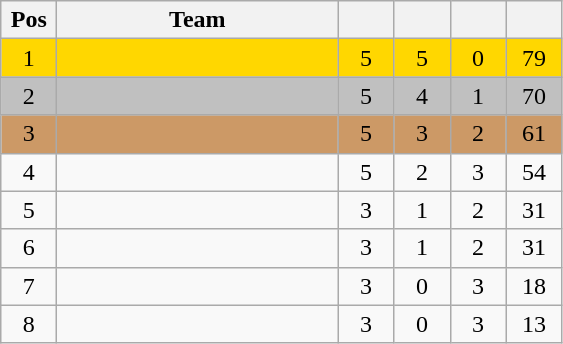<table class="wikitable" style="text-align:center">
<tr>
<th width=30>Pos</th>
<th width=180>Team</th>
<th width=30></th>
<th width=30></th>
<th width=30></th>
<th width=30></th>
</tr>
<tr bgcolor=gold>
<td>1</td>
<td align=left></td>
<td>5</td>
<td>5</td>
<td>0</td>
<td>79</td>
</tr>
<tr bgcolor=silver>
<td>2</td>
<td align=left></td>
<td>5</td>
<td>4</td>
<td>1</td>
<td>70</td>
</tr>
<tr bgcolor=cc9966>
<td>3</td>
<td align=left></td>
<td>5</td>
<td>3</td>
<td>2</td>
<td>61</td>
</tr>
<tr>
<td>4</td>
<td align=left></td>
<td>5</td>
<td>2</td>
<td>3</td>
<td>54</td>
</tr>
<tr>
<td>5</td>
<td align=left></td>
<td>3</td>
<td>1</td>
<td>2</td>
<td>31</td>
</tr>
<tr>
<td>6</td>
<td align=left></td>
<td>3</td>
<td>1</td>
<td>2</td>
<td>31</td>
</tr>
<tr>
<td>7</td>
<td align=left></td>
<td>3</td>
<td>0</td>
<td>3</td>
<td>18</td>
</tr>
<tr>
<td>8</td>
<td align=left></td>
<td>3</td>
<td>0</td>
<td>3</td>
<td>13</td>
</tr>
</table>
